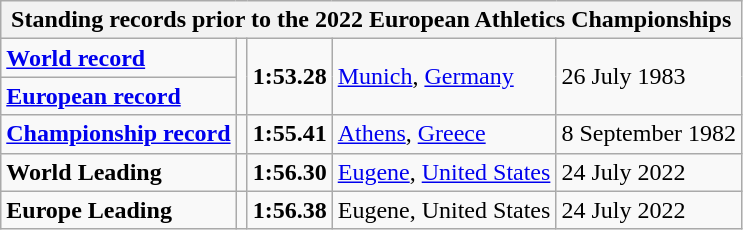<table class="wikitable">
<tr>
<th colspan="5">Standing records prior to the 2022 European Athletics Championships</th>
</tr>
<tr>
<td><strong><a href='#'>World record</a></strong></td>
<td rowspan=2></td>
<td rowspan=2><strong>1:53.28 </strong></td>
<td rowspan=2><a href='#'>Munich</a>, <a href='#'>Germany</a></td>
<td rowspan=2>26 July 1983</td>
</tr>
<tr>
<td><strong><a href='#'>European record</a></strong></td>
</tr>
<tr>
<td><strong><a href='#'>Championship record</a></strong></td>
<td></td>
<td><strong>1:55.41</strong></td>
<td><a href='#'>Athens</a>, <a href='#'>Greece</a></td>
<td>8 September 1982</td>
</tr>
<tr>
<td><strong>World Leading</strong></td>
<td></td>
<td><strong>1:56.30</strong></td>
<td><a href='#'>Eugene</a>, <a href='#'>United States</a></td>
<td>24 July 2022</td>
</tr>
<tr>
<td><strong>Europe Leading</strong></td>
<td></td>
<td><strong> 1:56.38</strong></td>
<td Eugene, Oregon>Eugene, United States</td>
<td>24 July 2022</td>
</tr>
</table>
